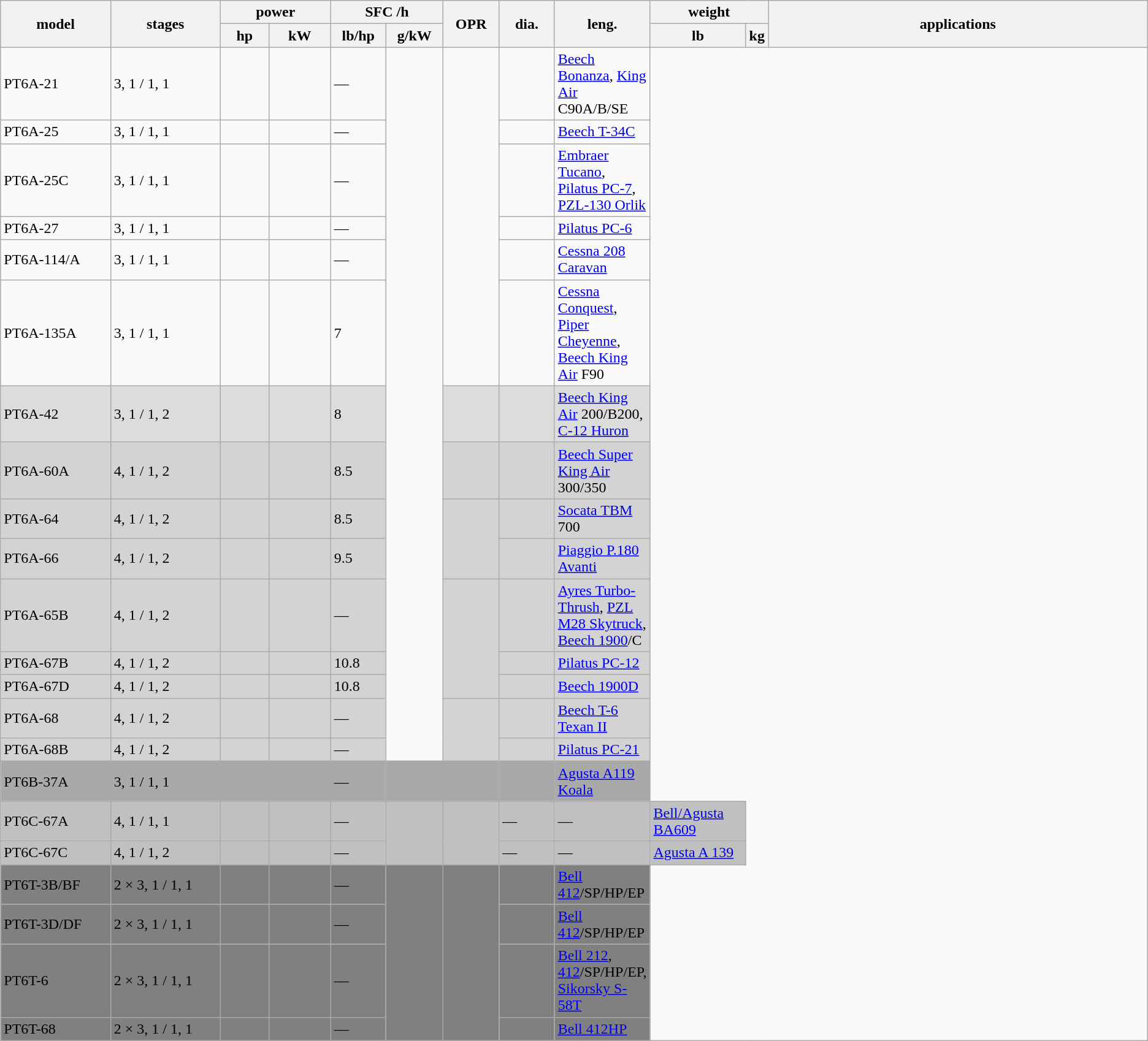<table class="wikitable sortable">
<tr>
<th rowspan=2 scope="col" style="width: 10%;">model</th>
<th rowspan=2 scope="col" style="width: 10%;">stages</th>
<th colspan=2 scope="col" style="width: 10%;">power</th>
<th colspan=2 scope="col" style="width: 10%;">SFC /h</th>
<th rowspan=2 scope="col" style="width: 5%;">OPR</th>
<th rowspan=2 scope="col" style="width: 5%;">dia.</th>
<th rowspan=2 scope="col" style="width: 5%;">leng.</th>
<th colspan=2 scope="col" style="width: 10%;">weight</th>
<th rowspan=2 scope="col" style="width: 35%;">applications</th>
</tr>
<tr>
<th>hp</th>
<th>kW</th>
<th>lb/hp</th>
<th>g/kW</th>
<th>lb</th>
<th>kg</th>
</tr>
<tr>
<td>PT6A-21</td>
<td>3, 1 / 1, 1</td>
<td></td>
<td></td>
<td>—</td>
<td rowspan=15></td>
<td rowspan=6></td>
<td></td>
<td><a href='#'>Beech Bonanza</a>, <a href='#'>King Air</a> C90A/B/SE</td>
</tr>
<tr>
<td>PT6A-25</td>
<td>3, 1 / 1, 1</td>
<td></td>
<td></td>
<td>—</td>
<td></td>
<td><a href='#'>Beech T-34C</a></td>
</tr>
<tr>
<td>PT6A-25C</td>
<td>3, 1 / 1, 1</td>
<td></td>
<td></td>
<td>—</td>
<td></td>
<td><a href='#'>Embraer Tucano</a>, <a href='#'>Pilatus PC-7</a>, <a href='#'>PZL-130 Orlik</a></td>
</tr>
<tr>
<td>PT6A-27</td>
<td>3, 1 / 1, 1</td>
<td></td>
<td></td>
<td>—</td>
<td></td>
<td><a href='#'>Pilatus PC-6</a></td>
</tr>
<tr>
<td>PT6A-114/A</td>
<td>3, 1 / 1, 1</td>
<td></td>
<td></td>
<td>—</td>
<td></td>
<td><a href='#'>Cessna 208 Caravan</a></td>
</tr>
<tr>
<td>PT6A-135A</td>
<td>3, 1 / 1, 1</td>
<td></td>
<td></td>
<td>7</td>
<td></td>
<td><a href='#'>Cessna Conquest</a>, <a href='#'>Piper Cheyenne</a>, <a href='#'>Beech King Air</a> F90</td>
</tr>
<tr style="background: Gainsboro;">
<td>PT6A-42</td>
<td>3, 1 / 1, 2</td>
<td></td>
<td></td>
<td>8</td>
<td></td>
<td></td>
<td><a href='#'>Beech King Air</a> 200/B200, <a href='#'>C-12 Huron</a></td>
</tr>
<tr style="background: LightGray;">
<td>PT6A-60A</td>
<td>4, 1 / 1, 2</td>
<td></td>
<td></td>
<td>8.5</td>
<td></td>
<td></td>
<td><a href='#'>Beech Super King Air</a> 300/350</td>
</tr>
<tr style="background: LightGray;">
<td>PT6A-64</td>
<td>4, 1 / 1, 2</td>
<td></td>
<td></td>
<td>8.5</td>
<td rowspan=2></td>
<td></td>
<td><a href='#'>Socata TBM</a> 700</td>
</tr>
<tr style="background: LightGray;">
<td>PT6A-66</td>
<td>4, 1 / 1, 2</td>
<td></td>
<td></td>
<td>9.5</td>
<td></td>
<td><a href='#'>Piaggio P.180 Avanti</a></td>
</tr>
<tr style="background: LightGray;">
<td>PT6A-65B</td>
<td>4, 1 / 1, 2</td>
<td></td>
<td></td>
<td>—</td>
<td rowspan=3></td>
<td></td>
<td><a href='#'>Ayres Turbo-Thrush</a>, <a href='#'>PZL M28 Skytruck</a>, <a href='#'>Beech 1900</a>/C</td>
</tr>
<tr style="background: LightGray;">
<td>PT6A-67B</td>
<td>4, 1 / 1, 2</td>
<td></td>
<td></td>
<td>10.8</td>
<td></td>
<td><a href='#'>Pilatus PC-12</a></td>
</tr>
<tr style="background: LightGray;">
<td>PT6A-67D</td>
<td>4, 1 / 1, 2</td>
<td></td>
<td></td>
<td>10.8</td>
<td></td>
<td><a href='#'>Beech 1900D</a></td>
</tr>
<tr style="background: LightGray;">
<td>PT6A-68</td>
<td>4, 1 / 1, 2</td>
<td></td>
<td></td>
<td>—</td>
<td rowspan=2></td>
<td></td>
<td><a href='#'>Beech T-6 Texan II</a></td>
</tr>
<tr style="background: LightGray;">
<td>PT6A-68B</td>
<td>4, 1 / 1, 2</td>
<td></td>
<td></td>
<td>—</td>
<td></td>
<td><a href='#'>Pilatus PC-21</a></td>
</tr>
<tr style="background: DarkGray;">
<td>PT6B-37A</td>
<td>3, 1 / 1, 1</td>
<td></td>
<td></td>
<td>—</td>
<td></td>
<td></td>
<td></td>
<td><a href='#'>Agusta A119 Koala</a></td>
</tr>
<tr style="background: Silver;">
<td>PT6C-67A</td>
<td>4, 1 / 1, 1</td>
<td></td>
<td></td>
<td>—</td>
<td rowspan=2></td>
<td rowspan=2></td>
<td>—</td>
<td>—</td>
<td><a href='#'>Bell/Agusta BA609</a></td>
</tr>
<tr style="background: Silver;">
<td>PT6C-67C</td>
<td>4, 1 / 1, 2</td>
<td></td>
<td></td>
<td>—</td>
<td>—</td>
<td>—</td>
<td><a href='#'>Agusta A 139</a></td>
</tr>
<tr style="background: Gray;">
<td>PT6T-3B/BF</td>
<td>2 × 3, 1 / 1, 1</td>
<td></td>
<td></td>
<td>—</td>
<td rowspan=4></td>
<td rowspan=4></td>
<td></td>
<td><a href='#'>Bell 412</a>/SP/HP/EP</td>
</tr>
<tr style="background: Gray;">
<td>PT6T-3D/DF</td>
<td>2 × 3, 1 / 1, 1</td>
<td></td>
<td></td>
<td>—</td>
<td></td>
<td><a href='#'>Bell 412</a>/SP/HP/EP</td>
</tr>
<tr style="background: Gray;">
<td>PT6T-6</td>
<td>2 × 3, 1 / 1, 1</td>
<td></td>
<td></td>
<td>—</td>
<td></td>
<td><a href='#'>Bell 212</a>, <a href='#'>412</a>/SP/HP/EP, <a href='#'>Sikorsky S-58T</a></td>
</tr>
<tr style="background: Gray;">
<td>PT6T-68</td>
<td>2 × 3, 1 / 1, 1</td>
<td></td>
<td></td>
<td>—</td>
<td></td>
<td><a href='#'>Bell 412HP</a></td>
</tr>
</table>
